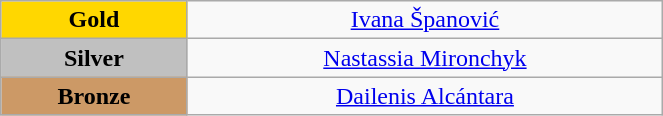<table class="wikitable" style="text-align:center; " width="35%">
<tr>
<td bgcolor="gold"><strong>Gold</strong></td>
<td><a href='#'>Ivana Španović</a><br>  <small><em></em></small></td>
</tr>
<tr>
<td bgcolor="silver"><strong>Silver</strong></td>
<td><a href='#'>Nastassia Mironchyk</a><br>  <small><em></em></small></td>
</tr>
<tr>
<td bgcolor="CC9966"><strong>Bronze</strong></td>
<td><a href='#'>Dailenis Alcántara</a><br>  <small><em></em></small></td>
</tr>
</table>
